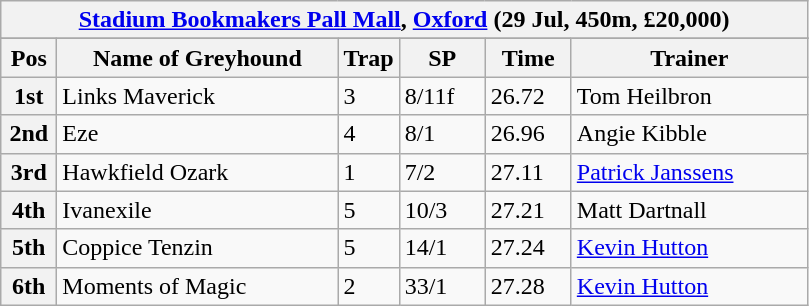<table class="wikitable">
<tr>
<th colspan="6"><a href='#'>Stadium Bookmakers Pall Mall</a>, <a href='#'>Oxford</a> (29 Jul, 450m, £20,000)</th>
</tr>
<tr>
</tr>
<tr>
<th width=30>Pos</th>
<th width=180>Name of Greyhound</th>
<th width=30>Trap</th>
<th width=50>SP</th>
<th width=50>Time</th>
<th width=150>Trainer</th>
</tr>
<tr>
<th>1st</th>
<td>Links Maverick</td>
<td>3</td>
<td>8/11f</td>
<td>26.72</td>
<td>Tom Heilbron</td>
</tr>
<tr>
<th>2nd</th>
<td>Eze</td>
<td>4</td>
<td>8/1</td>
<td>26.96</td>
<td>Angie Kibble</td>
</tr>
<tr>
<th>3rd</th>
<td>Hawkfield Ozark</td>
<td>1</td>
<td>7/2</td>
<td>27.11</td>
<td><a href='#'>Patrick Janssens</a></td>
</tr>
<tr>
<th>4th</th>
<td>Ivanexile</td>
<td>5</td>
<td>10/3</td>
<td>27.21</td>
<td>Matt Dartnall</td>
</tr>
<tr>
<th>5th</th>
<td>Coppice Tenzin</td>
<td>5</td>
<td>14/1</td>
<td>27.24</td>
<td><a href='#'>Kevin Hutton</a></td>
</tr>
<tr>
<th>6th</th>
<td>Moments of Magic</td>
<td>2</td>
<td>33/1</td>
<td>27.28</td>
<td><a href='#'>Kevin Hutton</a></td>
</tr>
</table>
